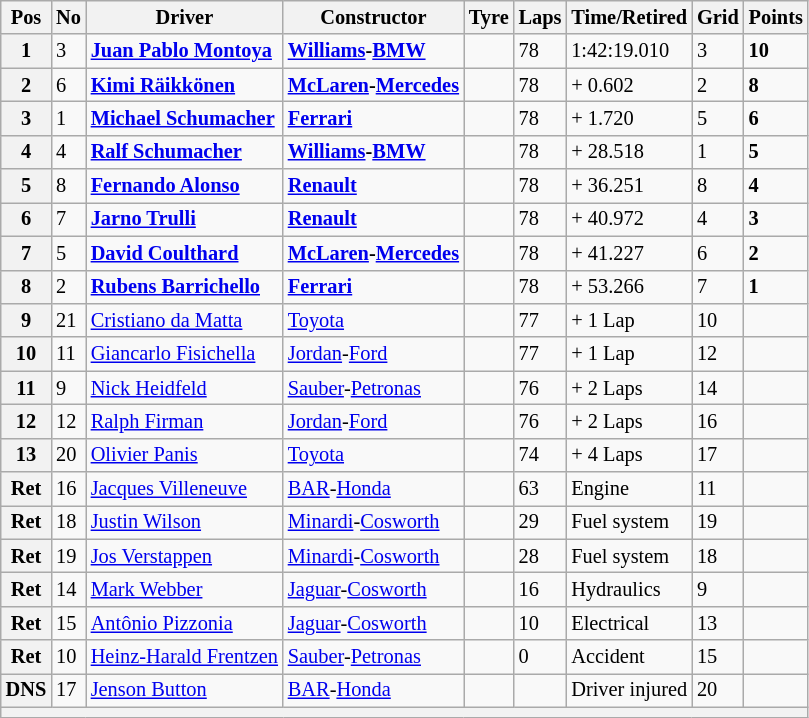<table class="wikitable sortable" style="font-size: 85%;">
<tr>
<th>Pos</th>
<th>No</th>
<th>Driver</th>
<th>Constructor</th>
<th>Tyre</th>
<th>Laps</th>
<th>Time/Retired</th>
<th>Grid</th>
<th>Points</th>
</tr>
<tr>
<th>1</th>
<td>3</td>
<td> <strong><a href='#'>Juan Pablo Montoya</a></strong></td>
<td><strong><a href='#'>Williams</a>-<a href='#'>BMW</a></strong></td>
<td></td>
<td>78</td>
<td>1:42:19.010</td>
<td>3</td>
<td><strong>10</strong></td>
</tr>
<tr>
<th>2</th>
<td>6</td>
<td> <strong><a href='#'>Kimi Räikkönen</a></strong></td>
<td><strong><a href='#'>McLaren</a>-<a href='#'>Mercedes</a></strong></td>
<td></td>
<td>78</td>
<td>+ 0.602</td>
<td>2</td>
<td><strong>8</strong></td>
</tr>
<tr>
<th>3</th>
<td>1</td>
<td> <strong><a href='#'>Michael Schumacher</a></strong></td>
<td><strong><a href='#'>Ferrari</a></strong></td>
<td></td>
<td>78</td>
<td>+ 1.720</td>
<td>5</td>
<td><strong>6</strong></td>
</tr>
<tr>
<th>4</th>
<td>4</td>
<td> <strong><a href='#'>Ralf Schumacher</a></strong></td>
<td><strong><a href='#'>Williams</a>-<a href='#'>BMW</a></strong></td>
<td></td>
<td>78</td>
<td>+ 28.518</td>
<td>1</td>
<td><strong>5</strong></td>
</tr>
<tr>
<th>5</th>
<td>8</td>
<td> <strong><a href='#'>Fernando Alonso</a></strong></td>
<td><strong><a href='#'>Renault</a></strong></td>
<td></td>
<td>78</td>
<td>+ 36.251</td>
<td>8</td>
<td><strong>4</strong></td>
</tr>
<tr>
<th>6</th>
<td>7</td>
<td> <strong><a href='#'>Jarno Trulli</a></strong></td>
<td><strong><a href='#'>Renault</a></strong></td>
<td></td>
<td>78</td>
<td>+ 40.972</td>
<td>4</td>
<td><strong>3</strong></td>
</tr>
<tr>
<th>7</th>
<td>5</td>
<td> <strong><a href='#'>David Coulthard</a></strong></td>
<td><strong><a href='#'>McLaren</a>-<a href='#'>Mercedes</a></strong></td>
<td></td>
<td>78</td>
<td>+ 41.227</td>
<td>6</td>
<td><strong>2</strong></td>
</tr>
<tr>
<th>8</th>
<td>2</td>
<td> <strong><a href='#'>Rubens Barrichello</a></strong></td>
<td><strong><a href='#'>Ferrari</a></strong></td>
<td></td>
<td>78</td>
<td>+ 53.266</td>
<td>7</td>
<td><strong>1</strong></td>
</tr>
<tr>
<th>9</th>
<td>21</td>
<td> <a href='#'>Cristiano da Matta</a></td>
<td><a href='#'>Toyota</a></td>
<td></td>
<td>77</td>
<td>+ 1 Lap</td>
<td>10</td>
<td> </td>
</tr>
<tr>
<th>10</th>
<td>11</td>
<td> <a href='#'>Giancarlo Fisichella</a></td>
<td><a href='#'>Jordan</a>-<a href='#'>Ford</a></td>
<td></td>
<td>77</td>
<td>+ 1 Lap</td>
<td>12</td>
<td> </td>
</tr>
<tr>
<th>11</th>
<td>9</td>
<td> <a href='#'>Nick Heidfeld</a></td>
<td><a href='#'>Sauber</a>-<a href='#'>Petronas</a></td>
<td></td>
<td>76</td>
<td>+ 2 Laps</td>
<td>14</td>
<td> </td>
</tr>
<tr>
<th>12</th>
<td>12</td>
<td> <a href='#'>Ralph Firman</a></td>
<td><a href='#'>Jordan</a>-<a href='#'>Ford</a></td>
<td></td>
<td>76</td>
<td>+ 2 Laps</td>
<td>16</td>
<td> </td>
</tr>
<tr>
<th>13</th>
<td>20</td>
<td> <a href='#'>Olivier Panis</a></td>
<td><a href='#'>Toyota</a></td>
<td></td>
<td>74</td>
<td>+ 4 Laps</td>
<td>17</td>
<td> </td>
</tr>
<tr>
<th>Ret</th>
<td>16</td>
<td> <a href='#'>Jacques Villeneuve</a></td>
<td><a href='#'>BAR</a>-<a href='#'>Honda</a></td>
<td></td>
<td>63</td>
<td>Engine</td>
<td>11</td>
<td> </td>
</tr>
<tr>
<th>Ret</th>
<td>18</td>
<td> <a href='#'>Justin Wilson</a></td>
<td><a href='#'>Minardi</a>-<a href='#'>Cosworth</a></td>
<td></td>
<td>29</td>
<td>Fuel system</td>
<td>19</td>
<td> </td>
</tr>
<tr>
<th>Ret</th>
<td>19</td>
<td> <a href='#'>Jos Verstappen</a></td>
<td><a href='#'>Minardi</a>-<a href='#'>Cosworth</a></td>
<td></td>
<td>28</td>
<td>Fuel system</td>
<td>18</td>
<td> </td>
</tr>
<tr>
<th>Ret</th>
<td>14</td>
<td> <a href='#'>Mark Webber</a></td>
<td><a href='#'>Jaguar</a>-<a href='#'>Cosworth</a></td>
<td></td>
<td>16</td>
<td>Hydraulics</td>
<td>9</td>
<td> </td>
</tr>
<tr>
<th>Ret</th>
<td>15</td>
<td> <a href='#'>Antônio Pizzonia</a></td>
<td><a href='#'>Jaguar</a>-<a href='#'>Cosworth</a></td>
<td></td>
<td>10</td>
<td>Electrical</td>
<td>13</td>
<td> </td>
</tr>
<tr>
<th>Ret</th>
<td>10</td>
<td> <a href='#'>Heinz-Harald Frentzen</a></td>
<td><a href='#'>Sauber</a>-<a href='#'>Petronas</a></td>
<td></td>
<td>0</td>
<td>Accident</td>
<td>15</td>
<td> </td>
</tr>
<tr>
<th>DNS</th>
<td>17</td>
<td> <a href='#'>Jenson Button</a></td>
<td><a href='#'>BAR</a>-<a href='#'>Honda</a></td>
<td></td>
<td> </td>
<td>Driver injured</td>
<td>20</td>
<td> </td>
</tr>
<tr>
<th colspan="9"></th>
</tr>
</table>
